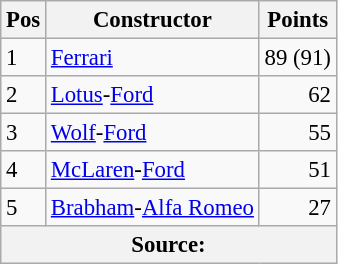<table class="wikitable" style="font-size: 95%;">
<tr>
<th>Pos</th>
<th>Constructor</th>
<th>Points</th>
</tr>
<tr>
<td>1</td>
<td> <a href='#'>Ferrari</a></td>
<td align="right">89 (91)</td>
</tr>
<tr>
<td>2</td>
<td> <a href='#'>Lotus</a>-<a href='#'>Ford</a></td>
<td align="right">62</td>
</tr>
<tr>
<td>3</td>
<td> <a href='#'>Wolf</a>-<a href='#'>Ford</a></td>
<td align="right">55</td>
</tr>
<tr>
<td>4</td>
<td> <a href='#'>McLaren</a>-<a href='#'>Ford</a></td>
<td align="right">51</td>
</tr>
<tr>
<td>5</td>
<td> <a href='#'>Brabham</a>-<a href='#'>Alfa Romeo</a></td>
<td align="right">27</td>
</tr>
<tr>
<th colspan=4>Source: </th>
</tr>
</table>
